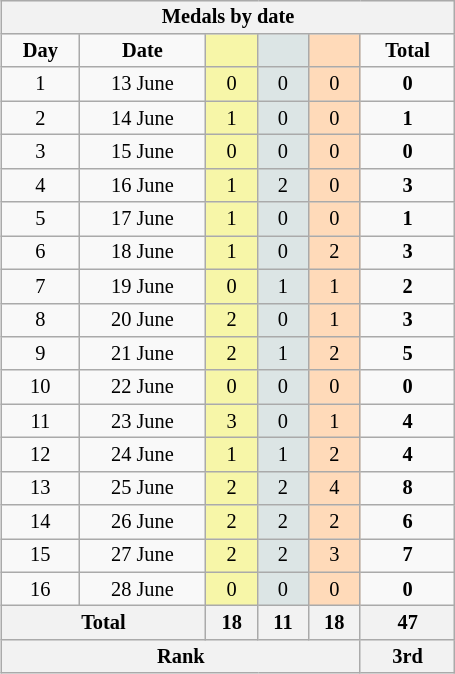<table class="wikitable" style="font-size:85%; text-align:center;" align="right" width="24%">
<tr style="background:#efefef;">
<th colspan=6><strong>Medals by date</strong></th>
</tr>
<tr>
<td><strong>Day</strong></td>
<td><strong>Date</strong></td>
<td style="background:#F7F6A8;"></td>
<td style="background:#DCE5E5;"></td>
<td style="background:#FFDAB9;"></td>
<td><strong>Total</strong></td>
</tr>
<tr>
<td>1</td>
<td>13 June</td>
<td style="background:#F7F6A8;">0</td>
<td style="background:#DCE5E5;">0</td>
<td style="background:#FFDAB9;">0</td>
<td><strong>0</strong></td>
</tr>
<tr>
<td>2</td>
<td>14 June</td>
<td style="background:#F7F6A8;">1</td>
<td style="background:#DCE5E5;">0</td>
<td style="background:#FFDAB9;">0</td>
<td><strong>1</strong></td>
</tr>
<tr>
<td>3</td>
<td>15 June</td>
<td style="background:#F7F6A8;">0</td>
<td style="background:#DCE5E5;">0</td>
<td style="background:#FFDAB9;">0</td>
<td><strong>0</strong></td>
</tr>
<tr>
<td>4</td>
<td>16 June</td>
<td style="background:#F7F6A8;">1</td>
<td style="background:#DCE5E5;">2</td>
<td style="background:#FFDAB9;">0</td>
<td><strong>3</strong></td>
</tr>
<tr>
<td>5</td>
<td>17 June</td>
<td style="background:#F7F6A8;">1</td>
<td style="background:#DCE5E5;">0</td>
<td style="background:#FFDAB9;">0</td>
<td><strong>1</strong></td>
</tr>
<tr>
<td>6</td>
<td>18 June</td>
<td style="background:#F7F6A8;">1</td>
<td style="background:#DCE5E5;">0</td>
<td style="background:#FFDAB9;">2</td>
<td><strong>3</strong></td>
</tr>
<tr>
<td>7</td>
<td>19 June</td>
<td style="background:#F7F6A8;">0</td>
<td style="background:#DCE5E5;">1</td>
<td style="background:#FFDAB9;">1</td>
<td><strong>2</strong></td>
</tr>
<tr>
<td>8</td>
<td>20 June</td>
<td style="background:#F7F6A8;">2</td>
<td style="background:#DCE5E5;">0</td>
<td style="background:#FFDAB9;">1</td>
<td><strong>3</strong></td>
</tr>
<tr>
<td>9</td>
<td>21 June</td>
<td style="background:#F7F6A8;">2</td>
<td style="background:#DCE5E5;">1</td>
<td style="background:#FFDAB9;">2</td>
<td><strong>5</strong></td>
</tr>
<tr>
<td>10</td>
<td>22 June</td>
<td style="background:#F7F6A8;">0</td>
<td style="background:#DCE5E5;">0</td>
<td style="background:#FFDAB9;">0</td>
<td><strong>0</strong></td>
</tr>
<tr>
<td>11</td>
<td>23 June</td>
<td style="background:#F7F6A8;">3</td>
<td style="background:#DCE5E5;">0</td>
<td style="background:#FFDAB9;">1</td>
<td><strong>4</strong></td>
</tr>
<tr>
<td>12</td>
<td>24 June</td>
<td style="background:#F7F6A8;">1</td>
<td style="background:#DCE5E5;">1</td>
<td style="background:#FFDAB9;">2</td>
<td><strong>4</strong></td>
</tr>
<tr>
<td>13</td>
<td>25 June</td>
<td style="background:#F7F6A8;">2</td>
<td style="background:#DCE5E5;">2</td>
<td style="background:#FFDAB9;">4</td>
<td><strong>8</strong></td>
</tr>
<tr>
<td>14</td>
<td>26 June</td>
<td style="background:#F7F6A8;">2</td>
<td style="background:#DCE5E5;">2</td>
<td style="background:#FFDAB9;">2</td>
<td><strong>6</strong></td>
</tr>
<tr>
<td>15</td>
<td>27 June</td>
<td style="background:#F7F6A8;">2</td>
<td style="background:#DCE5E5;">2</td>
<td style="background:#FFDAB9;">3</td>
<td><strong>7</strong></td>
</tr>
<tr>
<td>16</td>
<td>28 June</td>
<td style="background:#F7F6A8;">0</td>
<td style="background:#DCE5E5;">0</td>
<td style="background:#FFDAB9;">0</td>
<td><strong>0</strong></td>
</tr>
<tr>
<th colspan="2"><strong>Total</strong></th>
<th><strong>18</strong></th>
<th><strong>11</strong></th>
<th><strong>18</strong></th>
<th><strong>47</strong></th>
</tr>
<tr>
<th colspan="5"><strong>Rank</strong></th>
<th><strong>3rd</strong></th>
</tr>
</table>
